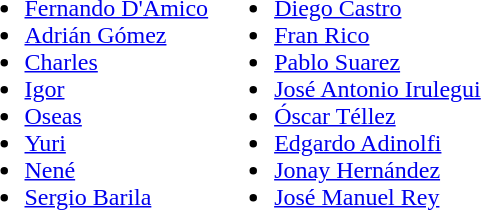<table>
<tr style="vertical-align: top;">
<td><br><ul><li> <a href='#'>Fernando D'Amico</a></li><li> <a href='#'>Adrián Gómez</a></li><li> <a href='#'>Charles</a></li><li> <a href='#'>Igor</a></li><li> <a href='#'>Oseas</a></li><li> <a href='#'>Yuri</a></li><li> <a href='#'>Nené</a></li><li> <a href='#'>Sergio Barila</a></li></ul></td>
<td><br><ul><li> <a href='#'>Diego Castro</a></li><li> <a href='#'>Fran Rico</a></li><li> <a href='#'>Pablo Suarez</a></li><li> <a href='#'>José Antonio Irulegui</a></li><li> <a href='#'>Óscar Téllez</a></li><li> <a href='#'>Edgardo Adinolfi</a></li><li> <a href='#'>Jonay Hernández</a></li><li> <a href='#'>José Manuel Rey</a></li></ul></td>
</tr>
</table>
